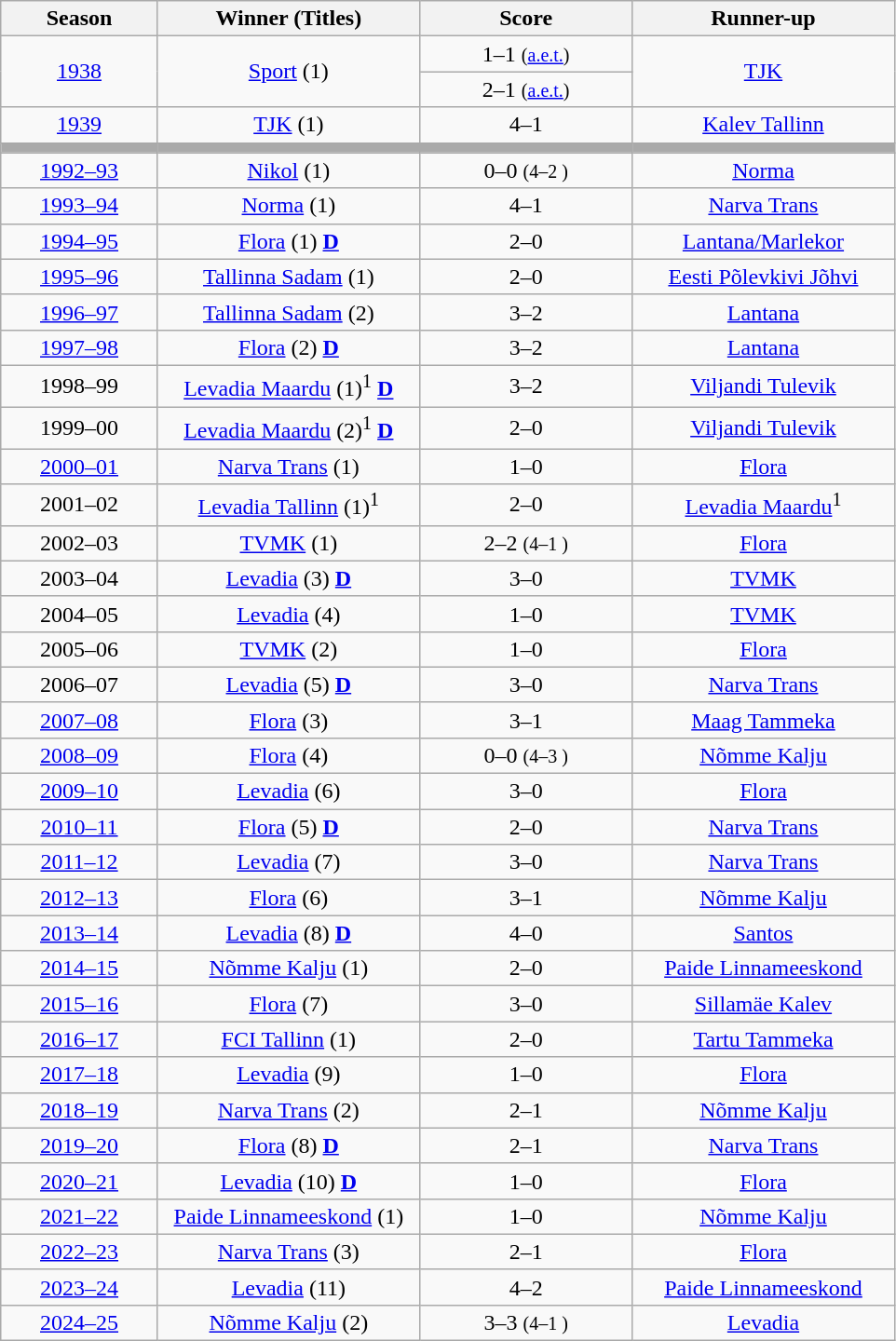<table class="wikitable" style="text-align: center;">
<tr>
<th width=105>Season</th>
<th width=180>Winner (Titles)</th>
<th width=145>Score</th>
<th width=180>Runner-up</th>
</tr>
<tr>
<td rowspan=2><a href='#'>1938</a></td>
<td rowspan=2><a href='#'>Sport</a> (1)</td>
<td>1–1 <small>(<a href='#'>a.e.t.</a>)</small></td>
<td align=left; rowspan=2><a href='#'>TJK</a></td>
</tr>
<tr>
<td>2–1 <small>(<a href='#'>a.e.t.</a>)</small></td>
</tr>
<tr>
<td><a href='#'>1939</a></td>
<td><a href='#'>TJK</a> (1)</td>
<td>4–1</td>
<td><a href='#'>Kalev Tallinn</a></td>
</tr>
<tr style="background-color:#AAAAAA; line-height:5pt;">
<td></td>
<td></td>
<td></td>
<td></td>
</tr>
<tr>
<td><a href='#'>1992–93</a></td>
<td><a href='#'>Nikol</a> (1)</td>
<td>0–0 <small>(4–2 )</small></td>
<td><a href='#'>Norma</a></td>
</tr>
<tr>
<td><a href='#'>1993–94</a></td>
<td><a href='#'>Norma</a> (1)</td>
<td>4–1</td>
<td><a href='#'>Narva Trans</a></td>
</tr>
<tr>
<td><a href='#'>1994–95</a></td>
<td><a href='#'>Flora</a> (1) <strong><a href='#'>D</a></strong></td>
<td>2–0</td>
<td><a href='#'>Lantana/Marlekor</a></td>
</tr>
<tr>
<td><a href='#'>1995–96</a></td>
<td><a href='#'>Tallinna Sadam</a> (1)</td>
<td>2–0</td>
<td><a href='#'>Eesti Põlevkivi Jõhvi</a></td>
</tr>
<tr>
<td><a href='#'>1996–97</a></td>
<td><a href='#'>Tallinna Sadam</a> (2)</td>
<td>3–2</td>
<td><a href='#'>Lantana</a></td>
</tr>
<tr>
<td><a href='#'>1997–98</a></td>
<td><a href='#'>Flora</a> (2) <strong><a href='#'>D</a></strong></td>
<td>3–2</td>
<td><a href='#'>Lantana</a></td>
</tr>
<tr>
<td>1998–99</td>
<td><a href='#'>Levadia Maardu</a> (1)<sup>1</sup>  <strong><a href='#'>D</a></strong></td>
<td>3–2</td>
<td><a href='#'>Viljandi Tulevik</a></td>
</tr>
<tr>
<td>1999–00</td>
<td><a href='#'>Levadia Maardu</a> (2)<sup>1</sup>  <strong><a href='#'>D</a></strong></td>
<td>2–0</td>
<td><a href='#'>Viljandi Tulevik</a></td>
</tr>
<tr>
<td><a href='#'>2000–01</a></td>
<td><a href='#'>Narva Trans</a> (1)</td>
<td>1–0 <small></small></td>
<td><a href='#'>Flora</a></td>
</tr>
<tr>
<td>2001–02</td>
<td><a href='#'>Levadia Tallinn</a> (1)<sup>1</sup></td>
<td>2–0</td>
<td><a href='#'>Levadia Maardu</a><sup>1</sup></td>
</tr>
<tr>
<td>2002–03</td>
<td><a href='#'>TVMK</a> (1)</td>
<td>2–2 <small>(4–1 )</small></td>
<td><a href='#'>Flora</a></td>
</tr>
<tr>
<td>2003–04</td>
<td><a href='#'>Levadia</a> (3) <strong><a href='#'>D</a></strong></td>
<td>3–0</td>
<td><a href='#'>TVMK</a></td>
</tr>
<tr>
<td>2004–05</td>
<td><a href='#'>Levadia</a> (4)</td>
<td>1–0</td>
<td><a href='#'>TVMK</a></td>
</tr>
<tr>
<td align=center>2005–06</td>
<td><a href='#'>TVMK</a> (2)</td>
<td>1–0</td>
<td><a href='#'>Flora</a></td>
</tr>
<tr>
<td>2006–07</td>
<td><a href='#'>Levadia</a> (5)  <strong><a href='#'>D</a></strong></td>
<td>3–0</td>
<td><a href='#'>Narva Trans</a></td>
</tr>
<tr>
<td><a href='#'>2007–08</a></td>
<td><a href='#'>Flora</a> (3)</td>
<td>3–1</td>
<td><a href='#'>Maag Tammeka</a></td>
</tr>
<tr>
<td><a href='#'>2008–09</a></td>
<td><a href='#'>Flora</a> (4)</td>
<td>0–0 <small>(4–3 )</small></td>
<td><a href='#'>Nõmme Kalju</a></td>
</tr>
<tr>
<td><a href='#'>2009–10</a></td>
<td><a href='#'>Levadia</a> (6)</td>
<td>3–0</td>
<td><a href='#'>Flora</a></td>
</tr>
<tr>
<td><a href='#'>2010–11</a></td>
<td><a href='#'>Flora</a> (5) <strong><a href='#'>D</a></strong></td>
<td>2–0</td>
<td><a href='#'>Narva Trans</a></td>
</tr>
<tr>
<td><a href='#'>2011–12</a></td>
<td><a href='#'>Levadia</a> (7)</td>
<td>3–0</td>
<td><a href='#'>Narva Trans</a></td>
</tr>
<tr>
<td><a href='#'>2012–13</a></td>
<td><a href='#'>Flora</a> (6)</td>
<td>3–1</td>
<td><a href='#'>Nõmme Kalju</a></td>
</tr>
<tr>
<td><a href='#'>2013–14</a></td>
<td><a href='#'>Levadia</a> (8) <strong><a href='#'>D</a></strong></td>
<td>4–0</td>
<td><a href='#'>Santos</a></td>
</tr>
<tr>
<td><a href='#'>2014–15</a></td>
<td><a href='#'>Nõmme Kalju</a> (1)</td>
<td>2–0</td>
<td><a href='#'>Paide Linnameeskond</a></td>
</tr>
<tr>
<td><a href='#'>2015–16</a></td>
<td><a href='#'>Flora</a> (7)</td>
<td>3–0 <small></small></td>
<td><a href='#'>Sillamäe Kalev</a></td>
</tr>
<tr>
<td><a href='#'>2016–17</a></td>
<td><a href='#'>FCI Tallinn</a> (1)</td>
<td>2–0</td>
<td><a href='#'>Tartu Tammeka</a></td>
</tr>
<tr>
<td><a href='#'>2017–18</a></td>
<td><a href='#'>Levadia</a> (9)</td>
<td>1–0</td>
<td><a href='#'>Flora</a></td>
</tr>
<tr>
<td><a href='#'>2018–19</a></td>
<td><a href='#'>Narva Trans</a> (2)</td>
<td>2–1 <small></small></td>
<td><a href='#'>Nõmme Kalju</a></td>
</tr>
<tr>
<td><a href='#'>2019–20</a></td>
<td><a href='#'>Flora</a> (8) <strong><a href='#'>D</a></strong></td>
<td>2–1</td>
<td><a href='#'>Narva Trans</a></td>
</tr>
<tr>
<td><a href='#'>2020–21</a></td>
<td><a href='#'>Levadia</a> (10) <strong><a href='#'>D</a></strong></td>
<td>1–0</td>
<td><a href='#'>Flora</a></td>
</tr>
<tr>
<td><a href='#'>2021–22</a></td>
<td><a href='#'>Paide Linnameeskond</a> (1)</td>
<td>1–0 <small></small></td>
<td><a href='#'>Nõmme Kalju</a></td>
</tr>
<tr>
<td><a href='#'>2022–23</a></td>
<td><a href='#'>Narva Trans</a> (3)</td>
<td>2–1</td>
<td><a href='#'>Flora</a></td>
</tr>
<tr>
<td><a href='#'>2023–24</a></td>
<td><a href='#'>Levadia</a> (11)</td>
<td>4–2</td>
<td><a href='#'>Paide Linnameeskond</a></td>
</tr>
<tr>
<td><a href='#'>2024–25</a></td>
<td><a href='#'>Nõmme Kalju</a> (2)</td>
<td>3–3 <small>(4–1 )</small></td>
<td><a href='#'>Levadia</a></td>
</tr>
</table>
